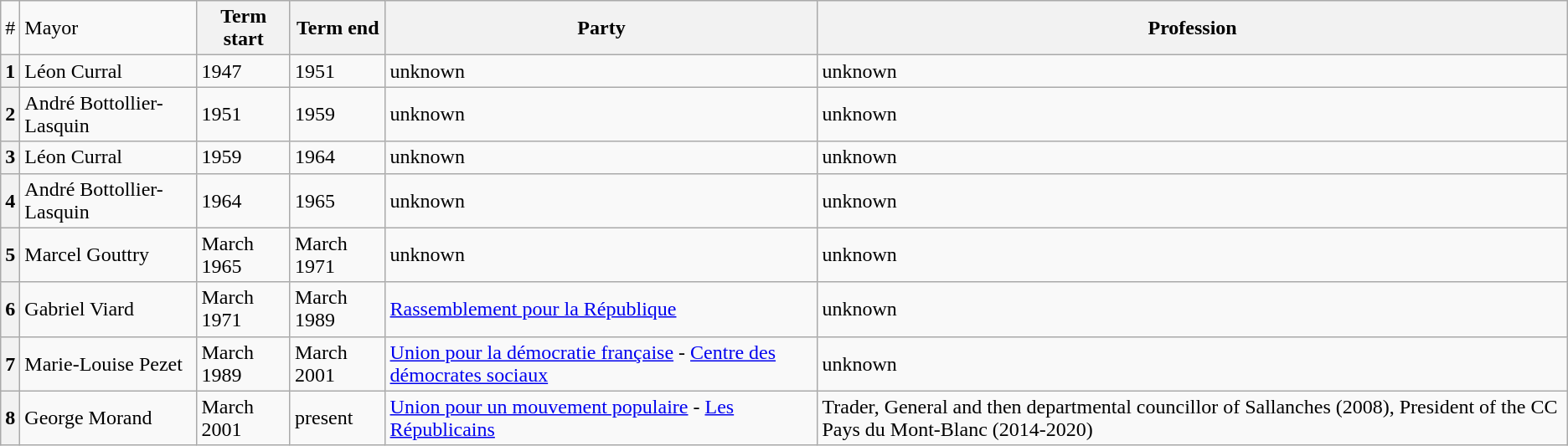<table class="wikitable unsortable">
<tr>
<td>#</td>
<td>Mayor</td>
<th>Term start</th>
<th>Term end</th>
<th>Party</th>
<th>Profession</th>
</tr>
<tr>
<th align=center>1</th>
<td>Léon Curral</td>
<td>1947</td>
<td>1951</td>
<td>unknown</td>
<td>unknown</td>
</tr>
<tr>
<th align=center>2</th>
<td>André Bottollier-Lasquin</td>
<td>1951</td>
<td>1959</td>
<td>unknown</td>
<td>unknown</td>
</tr>
<tr>
<th align=center>3</th>
<td>Léon Curral</td>
<td>1959</td>
<td>1964</td>
<td>unknown</td>
<td>unknown</td>
</tr>
<tr>
<th align=center>4</th>
<td>André Bottollier-Lasquin</td>
<td>1964</td>
<td>1965</td>
<td>unknown</td>
<td>unknown</td>
</tr>
<tr>
<th align=center>5</th>
<td>Marcel Gouttry</td>
<td>March 1965</td>
<td>March 1971</td>
<td>unknown</td>
<td>unknown</td>
</tr>
<tr>
<th align=center>6</th>
<td>Gabriel Viard</td>
<td>March 1971</td>
<td>March 1989</td>
<td><a href='#'>Rassemblement pour la République</a></td>
<td>unknown</td>
</tr>
<tr>
<th align=center>7</th>
<td>Marie-Louise Pezet</td>
<td>March 1989</td>
<td>March 2001</td>
<td><a href='#'>Union pour la démocratie française</a> - <a href='#'>Centre des démocrates sociaux</a></td>
<td>unknown</td>
</tr>
<tr>
<th align=center>8</th>
<td>George Morand</td>
<td>March 2001</td>
<td>present</td>
<td><a href='#'>Union pour un mouvement populaire</a> - <a href='#'>Les Républicains</a></td>
<td>Trader, General and then departmental councillor of Sallanches (2008), President of the CC Pays du Mont-Blanc (2014-2020)</td>
</tr>
</table>
